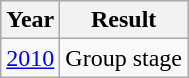<table class="wikitable">
<tr>
<th>Year</th>
<th>Result</th>
</tr>
<tr>
<td><a href='#'>2010</a></td>
<td>Group stage</td>
</tr>
</table>
